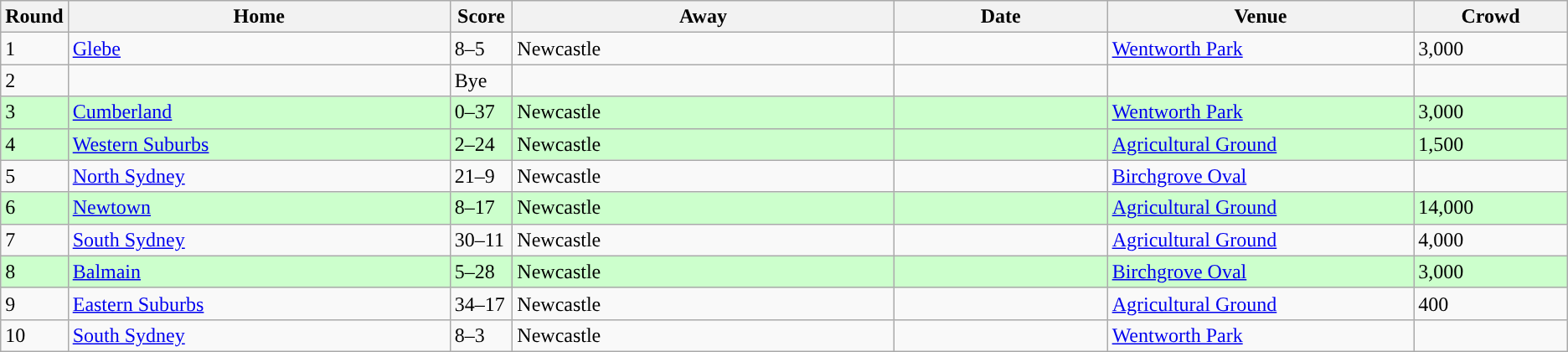<table class="wikitable sortable">
<tr>
<th width=2%>Round</th>
<th width=25%>Home</th>
<th width=4%>Score</th>
<th width=25%>Away</th>
<th width=14%>Date</th>
<th width=20%>Venue</th>
<th width=10%>Crowd</th>
</tr>
<tr>
<td>1</td>
<td align=left><a href='#'>Glebe</a></td>
<td>8–5</td>
<td align=left>Newcastle</td>
<td></td>
<td><a href='#'>Wentworth Park</a></td>
<td>3,000</td>
</tr>
<tr>
<td>2</td>
<td align=left></td>
<td>Bye</td>
<td align=left></td>
<td></td>
<td></td>
<td></td>
</tr>
<tr bgcolor=#ccffcc>
<td>3</td>
<td align=left><a href='#'>Cumberland</a></td>
<td>0–37</td>
<td align=left>Newcastle</td>
<td></td>
<td><a href='#'>Wentworth Park</a></td>
<td>3,000</td>
</tr>
<tr bgcolor=#ccffcc>
<td>4</td>
<td align=left><a href='#'>Western Suburbs</a></td>
<td>2–24</td>
<td align=left>Newcastle</td>
<td></td>
<td><a href='#'>Agricultural Ground</a></td>
<td>1,500</td>
</tr>
<tr>
<td>5</td>
<td align=left><a href='#'>North Sydney</a></td>
<td>21–9</td>
<td align=left>Newcastle</td>
<td></td>
<td><a href='#'>Birchgrove Oval</a></td>
<td></td>
</tr>
<tr bgcolor=#ccffcc>
<td>6</td>
<td align=left><a href='#'>Newtown</a></td>
<td>8–17</td>
<td align=left>Newcastle</td>
<td></td>
<td><a href='#'>Agricultural Ground</a></td>
<td>14,000</td>
</tr>
<tr>
<td>7</td>
<td align=left><a href='#'>South Sydney</a></td>
<td>30–11</td>
<td align=left>Newcastle</td>
<td></td>
<td><a href='#'>Agricultural Ground</a></td>
<td>4,000</td>
</tr>
<tr bgcolor=#ccffcc>
<td>8</td>
<td align=left><a href='#'>Balmain</a></td>
<td>5–28</td>
<td align=left>Newcastle</td>
<td></td>
<td><a href='#'>Birchgrove Oval</a></td>
<td>3,000</td>
</tr>
<tr>
<td>9</td>
<td align=left><a href='#'>Eastern Suburbs</a></td>
<td>34–17</td>
<td align=left>Newcastle</td>
<td></td>
<td><a href='#'>Agricultural Ground</a></td>
<td>400</td>
</tr>
<tr>
<td>10</td>
<td align=left><a href='#'>South Sydney</a></td>
<td>8–3</td>
<td align=left>Newcastle</td>
<td></td>
<td><a href='#'>Wentworth Park</a></td>
<td></td>
</tr>
</table>
